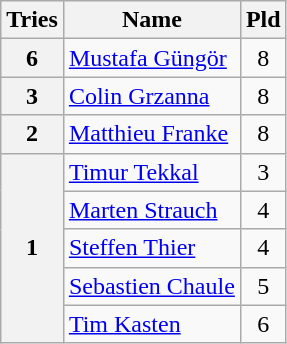<table class="wikitable">
<tr>
<th>Tries</th>
<th>Name</th>
<th>Pld</th>
</tr>
<tr>
<th rowspan=1>6</th>
<td><a href='#'>Mustafa Güngör</a></td>
<td align="center">8</td>
</tr>
<tr>
<th rowspan=1>3</th>
<td><a href='#'>Colin Grzanna</a></td>
<td align="center">8</td>
</tr>
<tr>
<th rowspan=1>2</th>
<td><a href='#'>Matthieu Franke</a></td>
<td align="center">8</td>
</tr>
<tr>
<th rowspan=5>1</th>
<td><a href='#'>Timur Tekkal</a></td>
<td align="center">3</td>
</tr>
<tr>
<td><a href='#'>Marten Strauch</a></td>
<td align="center">4</td>
</tr>
<tr>
<td><a href='#'>Steffen Thier</a></td>
<td align="center">4</td>
</tr>
<tr>
<td><a href='#'>Sebastien Chaule</a></td>
<td align="center">5</td>
</tr>
<tr>
<td><a href='#'>Tim Kasten</a></td>
<td align="center">6</td>
</tr>
</table>
